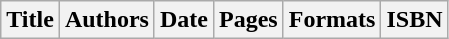<table class="wikitable" border="1">
<tr>
<th>Title</th>
<th>Authors</th>
<th>Date</th>
<th>Pages</th>
<th>Formats</th>
<th>ISBN<br>

















</th>
</tr>
</table>
